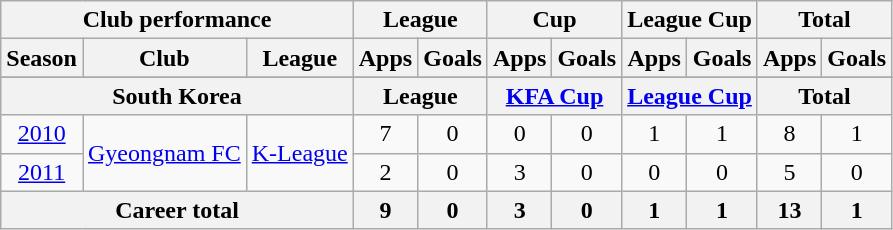<table class="wikitable" style="text-align:center">
<tr>
<th colspan=3>Club performance</th>
<th colspan=2>League</th>
<th colspan=2>Cup</th>
<th colspan=2>League Cup</th>
<th colspan=2>Total</th>
</tr>
<tr>
<th>Season</th>
<th>Club</th>
<th>League</th>
<th>Apps</th>
<th>Goals</th>
<th>Apps</th>
<th>Goals</th>
<th>Apps</th>
<th>Goals</th>
<th>Apps</th>
<th>Goals</th>
</tr>
<tr>
</tr>
<tr>
<th colspan=3>South Korea</th>
<th colspan=2>League</th>
<th colspan=2><a href='#'>KFA Cup</a></th>
<th colspan=2><a href='#'>League Cup</a></th>
<th colspan=2>Total</th>
</tr>
<tr>
<td><a href='#'>2010</a></td>
<td rowspan="2"><a href='#'>Gyeongnam FC</a></td>
<td rowspan="2"><a href='#'>K-League</a></td>
<td>7</td>
<td>0</td>
<td>0</td>
<td>0</td>
<td>1</td>
<td>1</td>
<td>8</td>
<td>1</td>
</tr>
<tr>
<td><a href='#'>2011</a></td>
<td>2</td>
<td>0</td>
<td>3</td>
<td>0</td>
<td>0</td>
<td>0</td>
<td>5</td>
<td>0</td>
</tr>
<tr>
<th colspan=3>Career total</th>
<th>9</th>
<th>0</th>
<th>3</th>
<th>0</th>
<th>1</th>
<th>1</th>
<th>13</th>
<th>1</th>
</tr>
</table>
